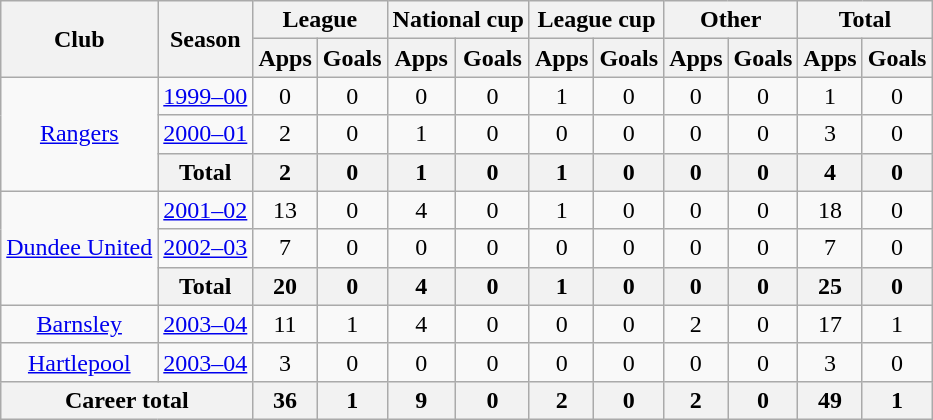<table class="wikitable" style="text-align:center">
<tr>
<th rowspan="2">Club</th>
<th rowspan="2">Season</th>
<th colspan="2">League</th>
<th colspan="2">National cup</th>
<th colspan="2">League cup</th>
<th colspan="2">Other</th>
<th colspan="2">Total</th>
</tr>
<tr>
<th>Apps</th>
<th>Goals</th>
<th>Apps</th>
<th>Goals</th>
<th>Apps</th>
<th>Goals</th>
<th>Apps</th>
<th>Goals</th>
<th>Apps</th>
<th>Goals</th>
</tr>
<tr>
<td rowspan="3"><a href='#'>Rangers</a></td>
<td><a href='#'>1999–00</a></td>
<td>0</td>
<td>0</td>
<td>0</td>
<td>0</td>
<td>1</td>
<td>0</td>
<td>0</td>
<td>0</td>
<td>1</td>
<td>0</td>
</tr>
<tr>
<td><a href='#'>2000–01</a></td>
<td>2</td>
<td>0</td>
<td>1</td>
<td>0</td>
<td>0</td>
<td>0</td>
<td>0</td>
<td>0</td>
<td>3</td>
<td>0</td>
</tr>
<tr>
<th>Total</th>
<th>2</th>
<th>0</th>
<th>1</th>
<th>0</th>
<th>1</th>
<th>0</th>
<th>0</th>
<th>0</th>
<th>4</th>
<th>0</th>
</tr>
<tr>
<td rowspan="3"><a href='#'>Dundee United</a></td>
<td><a href='#'>2001–02</a></td>
<td>13</td>
<td>0</td>
<td>4</td>
<td>0</td>
<td>1</td>
<td>0</td>
<td>0</td>
<td>0</td>
<td>18</td>
<td>0</td>
</tr>
<tr>
<td><a href='#'>2002–03</a></td>
<td>7</td>
<td>0</td>
<td>0</td>
<td>0</td>
<td>0</td>
<td>0</td>
<td>0</td>
<td>0</td>
<td>7</td>
<td>0</td>
</tr>
<tr>
<th>Total</th>
<th>20</th>
<th>0</th>
<th>4</th>
<th>0</th>
<th>1</th>
<th>0</th>
<th>0</th>
<th>0</th>
<th>25</th>
<th>0</th>
</tr>
<tr>
<td><a href='#'>Barnsley</a></td>
<td><a href='#'>2003–04</a></td>
<td>11</td>
<td>1</td>
<td>4</td>
<td>0</td>
<td>0</td>
<td>0</td>
<td>2</td>
<td>0</td>
<td>17</td>
<td>1</td>
</tr>
<tr>
<td><a href='#'>Hartlepool</a></td>
<td><a href='#'>2003–04</a></td>
<td>3</td>
<td>0</td>
<td>0</td>
<td>0</td>
<td>0</td>
<td>0</td>
<td>0</td>
<td>0</td>
<td>3</td>
<td>0</td>
</tr>
<tr>
<th colspan="2">Career total</th>
<th>36</th>
<th>1</th>
<th>9</th>
<th>0</th>
<th>2</th>
<th>0</th>
<th>2</th>
<th>0</th>
<th>49</th>
<th>1</th>
</tr>
</table>
